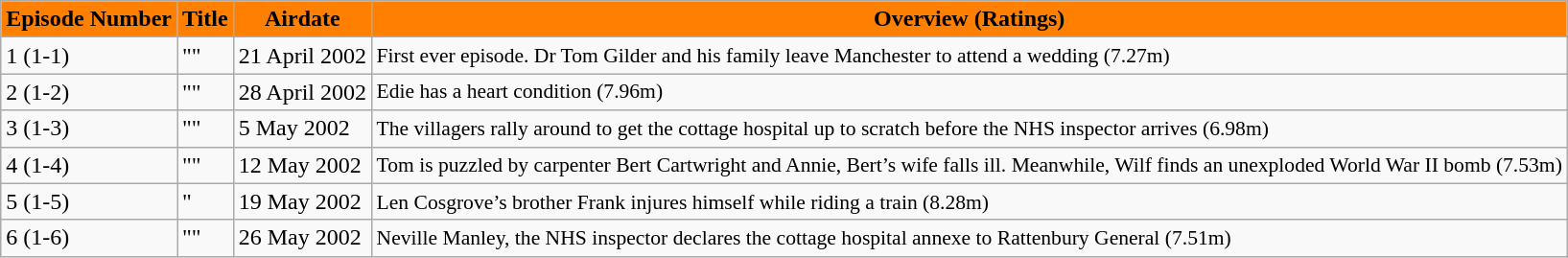<table class="wikitable">
<tr>
<th style="background-color:#FF8000;">Episode Number</th>
<th style="background-color:#FF8000;">Title</th>
<th style="background-color:#FF8000;">Airdate</th>
<th style="background-color:#FF8000">Overview (Ratings)</th>
</tr>
<tr>
<td>1 (1-1)</td>
<td>""</td>
<td>21 April 2002</td>
<td style="font-size: 90%;">First ever episode. Dr Tom Gilder and his family leave Manchester to attend a wedding (7.27m)</td>
</tr>
<tr>
<td>2 (1-2)</td>
<td>""</td>
<td>28 April 2002</td>
<td style="font-size: 90%;">Edie has a heart condition (7.96m)</td>
</tr>
<tr>
<td>3 (1-3)</td>
<td>""</td>
<td>5 May 2002</td>
<td style="font-size: 90%;">The villagers rally around to get the cottage hospital up to scratch before the NHS inspector arrives (6.98m)</td>
</tr>
<tr>
<td>4 (1-4)</td>
<td>""</td>
<td>12 May 2002</td>
<td style="font-size: 90%;">Tom is puzzled by carpenter Bert Cartwright and Annie, Bert’s wife falls ill. Meanwhile, Wilf finds an unexploded World War II bomb (7.53m)</td>
</tr>
<tr>
<td>5 (1-5)</td>
<td>"</td>
<td>19 May 2002</td>
<td style="font-size: 90%;">Len Cosgrove’s brother Frank injures himself while riding a train (8.28m)</td>
</tr>
<tr>
<td>6 (1-6)</td>
<td>""</td>
<td>26 May 2002</td>
<td style="font-size: 90%;">Neville Manley, the NHS inspector declares the cottage hospital annexe to Rattenbury General (7.51m)</td>
</tr>
</table>
